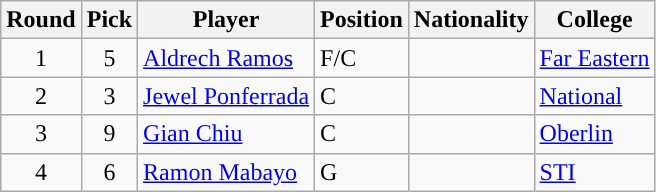<table class="wikitable sortable sortable">
<tr>
<th>Round</th>
<th>Pick</th>
<th>Player</th>
<th>Position</th>
<th>Nationality</th>
<th>College</th>
</tr>
<tr>
<td align=center>1</td>
<td align=center>5</td>
<td><a href='#'>Aldrech Ramos</a></td>
<td>F/C</td>
<td></td>
<td><a href='#'>Far Eastern</a></td>
</tr>
<tr>
<td align=center>2</td>
<td align=center>3</td>
<td><a href='#'>Jewel Ponferrada</a></td>
<td>C</td>
<td></td>
<td><a href='#'>National</a></td>
</tr>
<tr>
<td align=center>3</td>
<td align=center>9</td>
<td><a href='#'>Gian Chiu</a></td>
<td>C</td>
<td></td>
<td><a href='#'>Oberlin</a></td>
</tr>
<tr>
<td align=center>4</td>
<td align=center>6</td>
<td><a href='#'>Ramon Mabayo</a></td>
<td>G</td>
<td></td>
<td><a href='#'>STI</a></td>
</tr>
</table>
